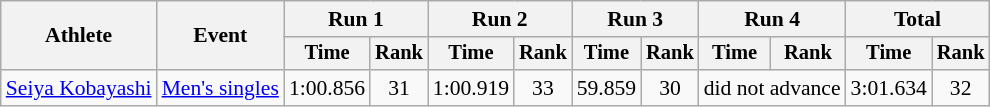<table class="wikitable" style="font-size:90%">
<tr>
<th rowspan="2">Athlete</th>
<th rowspan="2">Event</th>
<th colspan=2>Run 1</th>
<th colspan=2>Run 2</th>
<th colspan=2>Run 3</th>
<th colspan=2>Run 4</th>
<th colspan=2>Total</th>
</tr>
<tr style="font-size:95%">
<th>Time</th>
<th>Rank</th>
<th>Time</th>
<th>Rank</th>
<th>Time</th>
<th>Rank</th>
<th>Time</th>
<th>Rank</th>
<th>Time</th>
<th>Rank</th>
</tr>
<tr align=center>
<td align=left><a href='#'>Seiya Kobayashi</a></td>
<td align=left><a href='#'>Men's singles</a></td>
<td>1:00.856</td>
<td>31</td>
<td>1:00.919</td>
<td>33</td>
<td>59.859</td>
<td>30</td>
<td colspan=2>did not advance</td>
<td>3:01.634</td>
<td>32</td>
</tr>
</table>
